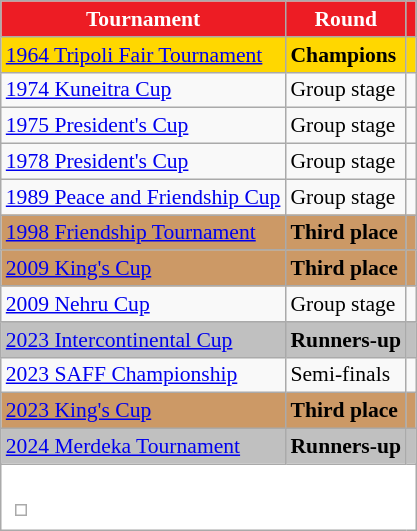<table class="wikitable" style="font-size:90%; ">
<tr>
<th style="color:white; background:#ED1C24;">Tournament</th>
<th style="color:white; background:#ED1C24;">Round</th>
<th style="color:white; background:#ED1C24;"></th>
</tr>
<tr bgcolor="gold">
<td> <a href='#'>1964 Tripoli Fair Tournament</a></td>
<td><strong>Champions</strong></td>
<td></td>
</tr>
<tr>
<td> <a href='#'>1974 Kuneitra Cup</a></td>
<td>Group stage</td>
<td></td>
</tr>
<tr>
<td> <a href='#'>1975 President's Cup</a></td>
<td>Group stage</td>
<td></td>
</tr>
<tr>
<td> <a href='#'>1978 President's Cup</a></td>
<td>Group stage</td>
<td></td>
</tr>
<tr>
<td> <a href='#'>1989 Peace and Friendship Cup</a></td>
<td>Group stage</td>
<td></td>
</tr>
<tr style="background:#cc9966;">
<td> <a href='#'>1998 Friendship Tournament</a></td>
<td><strong>Third place</strong></td>
<td></td>
</tr>
<tr style="background:#cc9966;">
<td> <a href='#'>2009 King's Cup</a></td>
<td><strong>Third place</strong></td>
<td></td>
</tr>
<tr>
<td> <a href='#'>2009 Nehru Cup</a></td>
<td>Group stage</td>
<td></td>
</tr>
<tr style="background:silver">
<td> <a href='#'>2023 Intercontinental Cup</a></td>
<td><strong>Runners-up</strong></td>
<td></td>
</tr>
<tr>
<td> <a href='#'>2023 SAFF Championship</a></td>
<td>Semi-finals</td>
<td></td>
</tr>
<tr style="background:#cc9966;">
<td> <a href='#'>2023 King's Cup</a></td>
<td><strong>Third place</strong></td>
<td></td>
</tr>
<tr style="background:silver">
<td> <a href='#'>2024 Merdeka Tournament</a></td>
<td><strong>Runners-up</strong></td>
<td></td>
</tr>
<tr>
<td colspan="3" style="background:white;padding:.5em"><br><table>
<tr>
<td></td>
</tr>
</table>
</td>
</tr>
</table>
